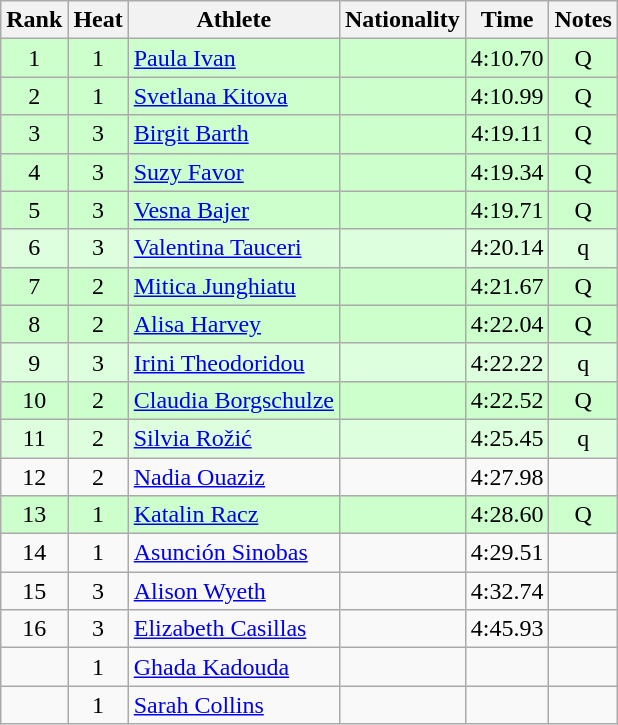<table class="wikitable sortable" style="text-align:center">
<tr>
<th>Rank</th>
<th>Heat</th>
<th>Athlete</th>
<th>Nationality</th>
<th>Time</th>
<th>Notes</th>
</tr>
<tr bgcolor=ccffcc>
<td>1</td>
<td>1</td>
<td align=left><a href='#'>Paula Ivan</a></td>
<td align=left></td>
<td>4:10.70</td>
<td>Q</td>
</tr>
<tr bgcolor=ccffcc>
<td>2</td>
<td>1</td>
<td align=left><a href='#'>Svetlana Kitova</a></td>
<td align=left></td>
<td>4:10.99</td>
<td>Q</td>
</tr>
<tr bgcolor=ccffcc>
<td>3</td>
<td>3</td>
<td align=left><a href='#'>Birgit Barth</a></td>
<td align=left></td>
<td>4:19.11</td>
<td>Q</td>
</tr>
<tr bgcolor=ccffcc>
<td>4</td>
<td>3</td>
<td align=left><a href='#'>Suzy Favor</a></td>
<td align=left></td>
<td>4:19.34</td>
<td>Q</td>
</tr>
<tr bgcolor=ccffcc>
<td>5</td>
<td>3</td>
<td align=left><a href='#'>Vesna Bajer</a></td>
<td align=left></td>
<td>4:19.71</td>
<td>Q</td>
</tr>
<tr bgcolor=ddffdd>
<td>6</td>
<td>3</td>
<td align=left><a href='#'>Valentina Tauceri</a></td>
<td align=left></td>
<td>4:20.14</td>
<td>q</td>
</tr>
<tr bgcolor=ccffcc>
<td>7</td>
<td>2</td>
<td align=left><a href='#'>Mitica Junghiatu</a></td>
<td align=left></td>
<td>4:21.67</td>
<td>Q</td>
</tr>
<tr bgcolor=ccffcc>
<td>8</td>
<td>2</td>
<td align=left><a href='#'>Alisa Harvey</a></td>
<td align=left></td>
<td>4:22.04</td>
<td>Q</td>
</tr>
<tr bgcolor=ddffdd>
<td>9</td>
<td>3</td>
<td align=left><a href='#'>Irini Theodoridou</a></td>
<td align=left></td>
<td>4:22.22</td>
<td>q</td>
</tr>
<tr bgcolor=ccffcc>
<td>10</td>
<td>2</td>
<td align=left><a href='#'>Claudia Borgschulze</a></td>
<td align=left></td>
<td>4:22.52</td>
<td>Q</td>
</tr>
<tr bgcolor=ddffdd>
<td>11</td>
<td>2</td>
<td align=left><a href='#'>Silvia Rožić</a></td>
<td align=left></td>
<td>4:25.45</td>
<td>q</td>
</tr>
<tr>
<td>12</td>
<td>2</td>
<td align=left><a href='#'>Nadia Ouaziz</a></td>
<td align=left></td>
<td>4:27.98</td>
<td></td>
</tr>
<tr bgcolor=ccffcc>
<td>13</td>
<td>1</td>
<td align=left><a href='#'>Katalin Racz</a></td>
<td align=left></td>
<td>4:28.60</td>
<td>Q</td>
</tr>
<tr>
<td>14</td>
<td>1</td>
<td align=left><a href='#'>Asunción Sinobas</a></td>
<td align=left></td>
<td>4:29.51</td>
<td></td>
</tr>
<tr>
<td>15</td>
<td>3</td>
<td align=left><a href='#'>Alison Wyeth</a></td>
<td align=left></td>
<td>4:32.74</td>
<td></td>
</tr>
<tr>
<td>16</td>
<td>3</td>
<td align=left><a href='#'>Elizabeth Casillas</a></td>
<td align=left></td>
<td>4:45.93</td>
<td></td>
</tr>
<tr>
<td></td>
<td>1</td>
<td align=left><a href='#'>Ghada Kadouda</a></td>
<td align=left></td>
<td></td>
<td></td>
</tr>
<tr>
<td></td>
<td>1</td>
<td align=left><a href='#'>Sarah Collins</a></td>
<td align=left></td>
<td></td>
<td></td>
</tr>
</table>
